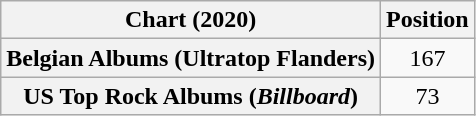<table class="wikitable sortable plainrowheaders" style="text-align:center">
<tr>
<th scope="col">Chart (2020)</th>
<th scope="col">Position</th>
</tr>
<tr>
<th scope="row">Belgian Albums (Ultratop Flanders)</th>
<td>167</td>
</tr>
<tr>
<th scope="row">US Top Rock Albums (<em>Billboard</em>)</th>
<td>73</td>
</tr>
</table>
